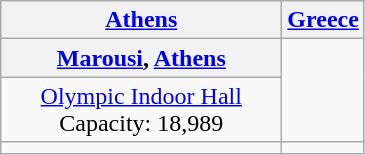<table class="wikitable" style="text-align:center;">
<tr>
<th><a href='#'>Athens</a></th>
<th><a href='#'>Greece</a></th>
</tr>
<tr>
<th width=180><a href='#'>Marousi</a>, <a href='#'>Athens</a></th>
<td rowspan=2></td>
</tr>
<tr>
<td><a href='#'>Olympic Indoor Hall</a><br>Capacity: 18,989</td>
</tr>
<tr>
<td></td>
</tr>
</table>
